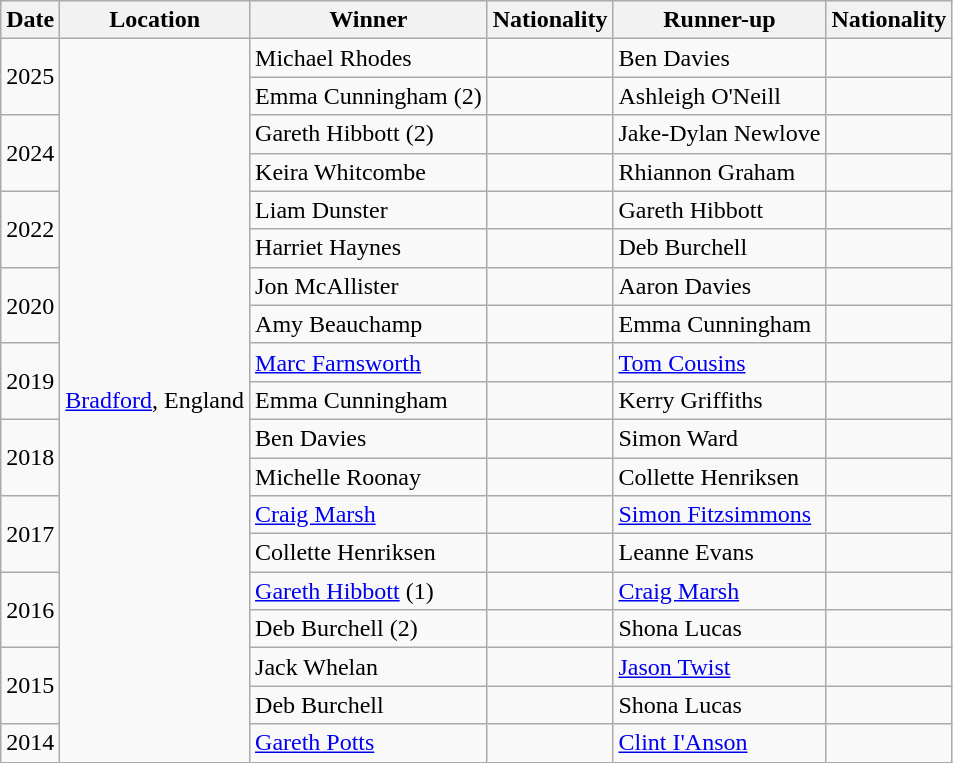<table class="wikitable">
<tr>
<th>Date</th>
<th>Location</th>
<th>Winner</th>
<th>Nationality</th>
<th>Runner-up</th>
<th>Nationality</th>
</tr>
<tr>
<td rowspan="2">2025</td>
<td rowspan="19"><a href='#'>Bradford</a>, England</td>
<td>Michael Rhodes</td>
<td></td>
<td>Ben Davies</td>
<td></td>
</tr>
<tr>
<td>Emma Cunningham (2)</td>
<td></td>
<td>Ashleigh O'Neill</td>
<td></td>
</tr>
<tr>
<td rowspan="2">2024</td>
<td>Gareth Hibbott (2)</td>
<td></td>
<td>Jake-Dylan Newlove</td>
<td></td>
</tr>
<tr>
<td>Keira Whitcombe</td>
<td></td>
<td>Rhiannon Graham</td>
<td></td>
</tr>
<tr>
<td rowspan="2">2022</td>
<td>Liam Dunster</td>
<td></td>
<td>Gareth Hibbott</td>
<td></td>
</tr>
<tr>
<td>Harriet Haynes</td>
<td></td>
<td>Deb Burchell</td>
<td></td>
</tr>
<tr>
<td rowspan="2">2020</td>
<td>Jon McAllister</td>
<td></td>
<td>Aaron Davies</td>
<td></td>
</tr>
<tr>
<td>Amy Beauchamp</td>
<td></td>
<td>Emma Cunningham</td>
<td></td>
</tr>
<tr>
<td rowspan="2">2019</td>
<td><a href='#'>Marc Farnsworth</a></td>
<td></td>
<td><a href='#'>Tom Cousins</a></td>
<td></td>
</tr>
<tr>
<td>Emma Cunningham</td>
<td></td>
<td>Kerry Griffiths</td>
<td></td>
</tr>
<tr>
<td rowspan="2">2018</td>
<td>Ben Davies</td>
<td></td>
<td>Simon Ward</td>
<td></td>
</tr>
<tr>
<td>Michelle Roonay</td>
<td></td>
<td>Collette Henriksen</td>
<td></td>
</tr>
<tr>
<td rowspan="2">2017</td>
<td><a href='#'>Craig Marsh</a></td>
<td></td>
<td><a href='#'>Simon Fitzsimmons</a></td>
<td></td>
</tr>
<tr>
<td>Collette Henriksen</td>
<td></td>
<td>Leanne Evans</td>
<td></td>
</tr>
<tr>
<td rowspan="2">2016</td>
<td><a href='#'>Gareth Hibbott</a> (1)</td>
<td></td>
<td><a href='#'>Craig Marsh</a></td>
<td></td>
</tr>
<tr>
<td>Deb Burchell (2)</td>
<td></td>
<td>Shona Lucas</td>
<td></td>
</tr>
<tr>
<td rowspan="2">2015</td>
<td>Jack Whelan</td>
<td></td>
<td><a href='#'>Jason Twist</a></td>
<td></td>
</tr>
<tr>
<td>Deb Burchell</td>
<td></td>
<td>Shona Lucas</td>
<td></td>
</tr>
<tr>
<td>2014</td>
<td><a href='#'>Gareth Potts</a></td>
<td></td>
<td><a href='#'>Clint I'Anson</a></td>
<td></td>
</tr>
</table>
